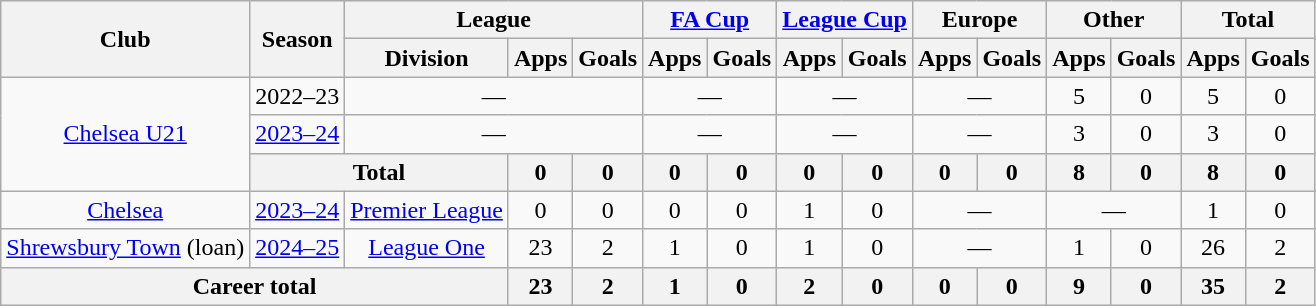<table class="wikitable" style="text-align: center;">
<tr>
<th rowspan=2>Club</th>
<th rowspan=2>Season</th>
<th colspan=3>League</th>
<th colspan=2><a href='#'>FA Cup</a></th>
<th colspan=2><a href='#'>League Cup</a></th>
<th colspan=2>Europe</th>
<th colspan=2>Other</th>
<th colspan=2>Total</th>
</tr>
<tr>
<th>Division</th>
<th>Apps</th>
<th>Goals</th>
<th>Apps</th>
<th>Goals</th>
<th>Apps</th>
<th>Goals</th>
<th>Apps</th>
<th>Goals</th>
<th>Apps</th>
<th>Goals</th>
<th>Apps</th>
<th>Goals</th>
</tr>
<tr>
<td rowspan=3><a href='#'>Chelsea U21</a></td>
<td>2022–23</td>
<td colspan=3>—</td>
<td colspan=2>—</td>
<td colspan=2>—</td>
<td colspan=2>—</td>
<td>5</td>
<td>0</td>
<td>5</td>
<td>0</td>
</tr>
<tr>
<td><a href='#'>2023–24</a></td>
<td colspan=3>—</td>
<td colspan=2>—</td>
<td colspan=2>—</td>
<td colspan=2>—</td>
<td>3</td>
<td>0</td>
<td>3</td>
<td>0</td>
</tr>
<tr>
<th colspan=2>Total</th>
<th>0</th>
<th>0</th>
<th>0</th>
<th>0</th>
<th>0</th>
<th>0</th>
<th>0</th>
<th>0</th>
<th>8</th>
<th>0</th>
<th>8</th>
<th>0</th>
</tr>
<tr>
<td><a href='#'>Chelsea</a></td>
<td><a href='#'>2023–24</a></td>
<td><a href='#'>Premier League</a></td>
<td>0</td>
<td>0</td>
<td>0</td>
<td>0</td>
<td>1</td>
<td>0</td>
<td colspan=2>—</td>
<td colspan=2>—</td>
<td>1</td>
<td>0</td>
</tr>
<tr>
<td><a href='#'>Shrewsbury Town</a> (loan)</td>
<td><a href='#'>2024–25</a></td>
<td><a href='#'>League One</a></td>
<td>23</td>
<td>2</td>
<td>1</td>
<td>0</td>
<td>1</td>
<td>0</td>
<td colspan=2>—</td>
<td>1</td>
<td>0</td>
<td>26</td>
<td>2</td>
</tr>
<tr>
<th colspan=3>Career total</th>
<th>23</th>
<th>2</th>
<th>1</th>
<th>0</th>
<th>2</th>
<th>0</th>
<th>0</th>
<th>0</th>
<th>9</th>
<th>0</th>
<th>35</th>
<th>2</th>
</tr>
</table>
